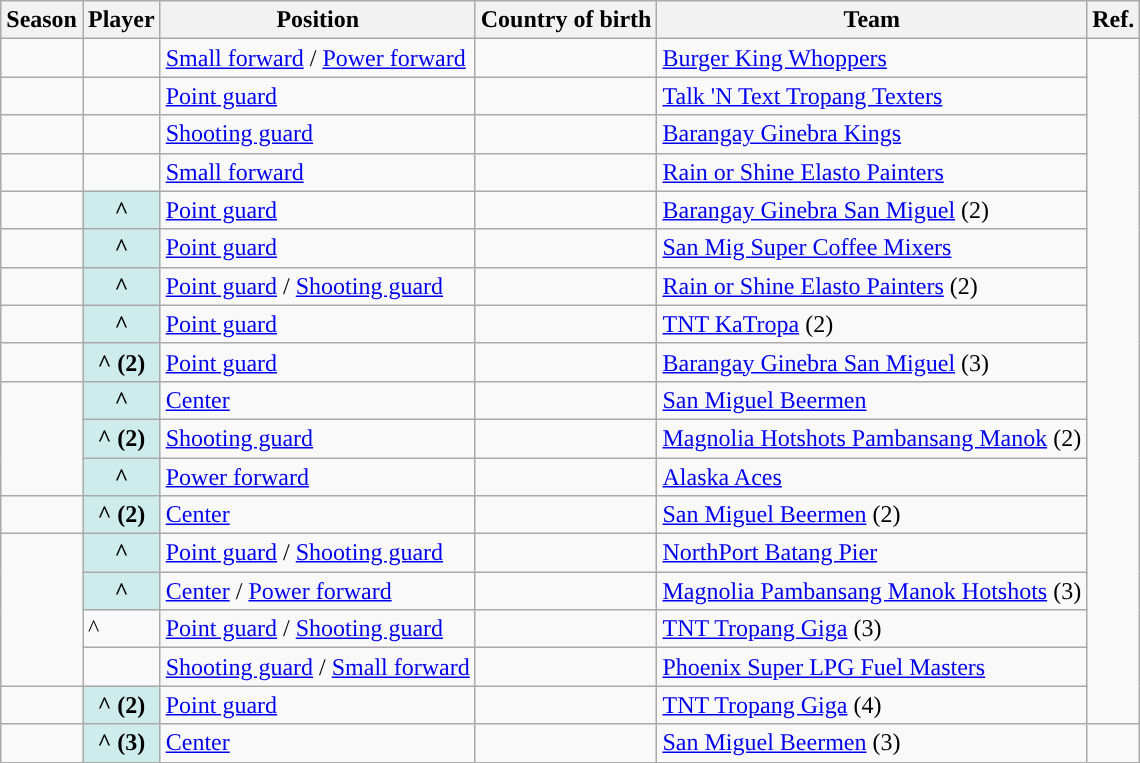<table class="wikitable plainrowheaders sortable" summary="Season (sortable), Coach (sortable), Nationality (sortable), Team (sortable)width=640px">
<tr>
<th scope="col">Season</th>
<th scope="col">Player</th>
<th scope="col">Position</th>
<th scope="col">Country of birth</th>
<th scope="col">Team</th>
<th scope="col" class=unsortable>Ref.</th>
</tr>
<tr>
<td></td>
<td></td>
<td><a href='#'>Small forward</a> / <a href='#'>Power forward</a></td>
<td></td>
<td><a href='#'>Burger King Whoppers</a></td>
</tr>
<tr>
<td></td>
<td></td>
<td><a href='#'>Point guard</a></td>
<td></td>
<td><a href='#'>Talk 'N Text Tropang Texters</a></td>
</tr>
<tr>
<td></td>
<td></td>
<td><a href='#'>Shooting guard</a></td>
<td></td>
<td><a href='#'>Barangay Ginebra Kings</a></td>
</tr>
<tr>
<td></td>
<td></td>
<td><a href='#'>Small forward</a></td>
<td></td>
<td><a href='#'>Rain or Shine Elasto Painters</a></td>
</tr>
<tr>
<td></td>
<th scope="row" style="background-color:#CFECEC">^</th>
<td><a href='#'>Point guard</a></td>
<td></td>
<td><a href='#'>Barangay Ginebra San Miguel</a> (2)</td>
</tr>
<tr>
<td></td>
<th scope="row" style="background-color:#CFECEC">^</th>
<td><a href='#'>Point guard</a></td>
<td></td>
<td><a href='#'>San Mig Super Coffee Mixers</a></td>
</tr>
<tr>
<td></td>
<th scope="row" style="background-color:#CFECEC">^</th>
<td><a href='#'>Point guard</a> / <a href='#'>Shooting guard</a></td>
<td></td>
<td><a href='#'>Rain or Shine Elasto Painters</a> (2)</td>
</tr>
<tr>
<td></td>
<th scope="row" style="background-color:#CFECEC">^</th>
<td><a href='#'>Point guard</a></td>
<td></td>
<td><a href='#'>TNT KaTropa</a> (2)</td>
</tr>
<tr>
<td></td>
<th scope="row" style="background-color:#CFECEC">^ (2)</th>
<td><a href='#'>Point guard</a></td>
<td></td>
<td><a href='#'>Barangay Ginebra San Miguel</a> (3)</td>
</tr>
<tr>
<td rowspan=3></td>
<th scope="row" style="background-color:#CFECEC">^</th>
<td><a href='#'>Center</a></td>
<td></td>
<td><a href='#'>San Miguel Beermen</a></td>
</tr>
<tr>
<th scope="row" style="background-color:#CFECEC">^ (2)</th>
<td><a href='#'>Shooting guard</a></td>
<td></td>
<td><a href='#'>Magnolia Hotshots Pambansang Manok</a> (2)</td>
</tr>
<tr>
<th scope="row" style="background-color:#CFECEC">^</th>
<td><a href='#'>Power forward</a></td>
<td></td>
<td><a href='#'>Alaska Aces</a></td>
</tr>
<tr>
<td></td>
<th scope="row" style="background-color:#CFECEC">^ (2)</th>
<td><a href='#'>Center</a></td>
<td></td>
<td><a href='#'>San Miguel Beermen</a> (2)</td>
</tr>
<tr>
<td rowspan=4></td>
<th scope="row" style="background-color:#CFECEC">^</th>
<td><a href='#'>Point guard</a> / <a href='#'>Shooting guard</a></td>
<td></td>
<td><a href='#'>NorthPort Batang Pier</a></td>
</tr>
<tr>
<th scope="row" style="background-color:#CFECEC">^</th>
<td><a href='#'>Center</a> / <a href='#'>Power forward</a></td>
<td></td>
<td><a href='#'>Magnolia Pambansang Manok Hotshots</a> (3)</td>
</tr>
<tr>
<td>^</td>
<td><a href='#'>Point guard</a> / <a href='#'>Shooting guard</a></td>
<td></td>
<td><a href='#'>TNT Tropang Giga</a> (3)</td>
</tr>
<tr>
<td></td>
<td><a href='#'>Shooting guard</a> / <a href='#'>Small forward</a></td>
<td></td>
<td><a href='#'>Phoenix Super LPG Fuel Masters</a></td>
</tr>
<tr>
<td></td>
<th scope="row" style="background-color:#CFECEC">^ (2)</th>
<td><a href='#'>Point guard</a></td>
<td></td>
<td><a href='#'>TNT Tropang Giga</a> (4)</td>
</tr>
<tr>
<td></td>
<th scope="row" style="background-color:#CFECEC">^ (3)</th>
<td><a href='#'>Center</a></td>
<td></td>
<td><a href='#'>San Miguel Beermen</a> (3)</td>
<td></td>
</tr>
</table>
